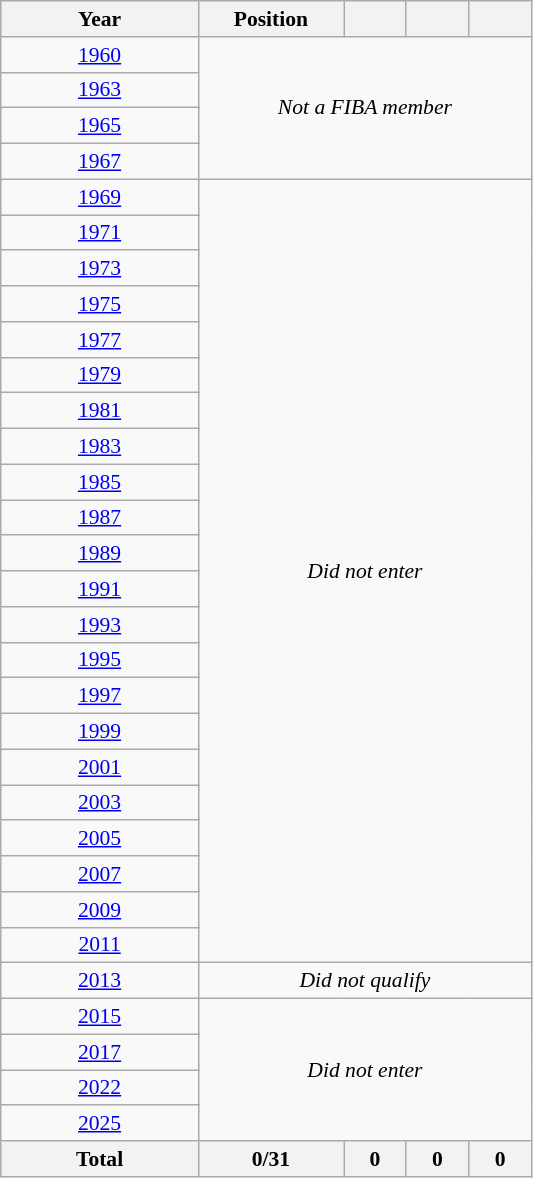<table class="wikitable" style="text-align: center;font-size:90%;">
<tr>
<th width=125>Year</th>
<th width=90>Position</th>
<th width=35></th>
<th width=35></th>
<th width=35></th>
</tr>
<tr>
<td> <a href='#'>1960</a></td>
<td colspan="4" rowspan="4"><em>Not a FIBA member</em></td>
</tr>
<tr>
<td> <a href='#'>1963</a></td>
</tr>
<tr>
<td> <a href='#'>1965</a></td>
</tr>
<tr>
<td> <a href='#'>1967</a></td>
</tr>
<tr>
<td> <a href='#'>1969</a></td>
<td colspan="4" rowspan="22"><em>Did not enter</em></td>
</tr>
<tr>
<td> <a href='#'>1971</a></td>
</tr>
<tr>
<td> <a href='#'>1973</a></td>
</tr>
<tr>
<td> <a href='#'>1975</a></td>
</tr>
<tr>
<td> <a href='#'>1977</a></td>
</tr>
<tr>
<td> <a href='#'>1979</a></td>
</tr>
<tr>
<td> <a href='#'>1981</a></td>
</tr>
<tr>
<td> <a href='#'>1983</a></td>
</tr>
<tr>
<td> <a href='#'>1985</a></td>
</tr>
<tr>
<td> <a href='#'>1987</a></td>
</tr>
<tr>
<td> <a href='#'>1989</a></td>
</tr>
<tr>
<td> <a href='#'>1991</a></td>
</tr>
<tr>
<td> <a href='#'>1993</a></td>
</tr>
<tr>
<td> <a href='#'>1995</a></td>
</tr>
<tr>
<td> <a href='#'>1997</a></td>
</tr>
<tr>
<td> <a href='#'>1999</a></td>
</tr>
<tr>
<td> <a href='#'>2001</a></td>
</tr>
<tr>
<td> <a href='#'>2003</a></td>
</tr>
<tr>
<td> <a href='#'>2005</a></td>
</tr>
<tr>
<td> <a href='#'>2007</a></td>
</tr>
<tr>
<td> <a href='#'>2009</a></td>
</tr>
<tr>
<td> <a href='#'>2011</a></td>
</tr>
<tr>
<td> <a href='#'>2013</a></td>
<td colspan=4><em>Did not qualify</em></td>
</tr>
<tr>
<td> <a href='#'>2015</a></td>
<td rowspan=4 colspan=4><em>Did not enter</em></td>
</tr>
<tr>
<td> <a href='#'>2017</a></td>
</tr>
<tr>
<td> <a href='#'>2022</a></td>
</tr>
<tr>
<td> <a href='#'>2025</a></td>
</tr>
<tr>
<th>Total</th>
<th>0/31</th>
<th>0</th>
<th>0</th>
<th>0</th>
</tr>
</table>
